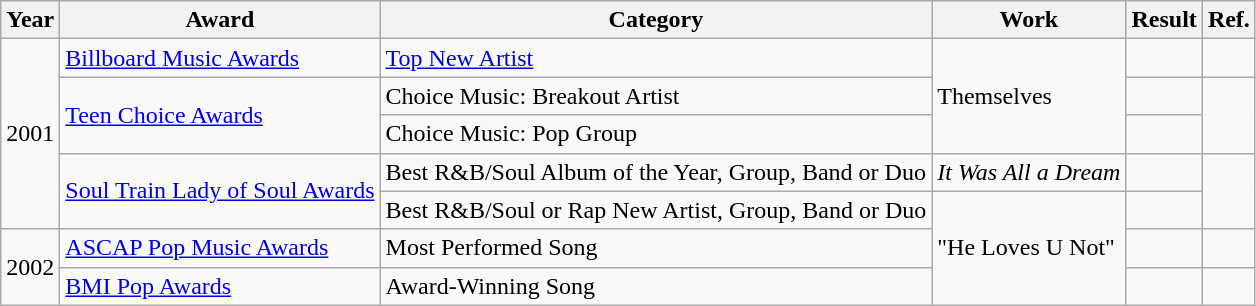<table class="wikitable">
<tr>
<th scope="col">Year</th>
<th scope="col">Award</th>
<th scope="col">Category</th>
<th scope="col">Work</th>
<th scope="col">Result</th>
<th scope="col">Ref.</th>
</tr>
<tr>
<td rowspan="5">2001</td>
<td><a href='#'>Billboard Music Awards</a></td>
<td><a href='#'>Top New Artist</a></td>
<td rowspan="3">Themselves</td>
<td></td>
<td></td>
</tr>
<tr>
<td rowspan="2"><a href='#'>Teen Choice Awards</a></td>
<td>Choice Music: Breakout Artist</td>
<td></td>
<td rowspan="2"></td>
</tr>
<tr>
<td>Choice Music: Pop Group</td>
<td></td>
</tr>
<tr>
<td rowspan="2"><a href='#'>Soul Train Lady of Soul Awards</a></td>
<td>Best R&B/Soul Album of the Year, Group, Band or Duo</td>
<td><em>It Was All a Dream</em></td>
<td></td>
<td rowspan="2"></td>
</tr>
<tr>
<td>Best R&B/Soul or Rap New Artist, Group, Band or Duo</td>
<td rowspan=3>"He Loves U Not"</td>
<td></td>
</tr>
<tr>
<td rowspan=2>2002</td>
<td><a href='#'>ASCAP Pop Music Awards</a></td>
<td>Most Performed Song</td>
<td></td>
<td></td>
</tr>
<tr>
<td><a href='#'>BMI Pop Awards</a></td>
<td>Award-Winning Song</td>
<td></td>
<td></td>
</tr>
</table>
